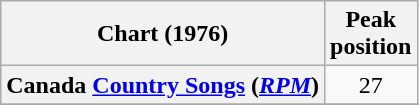<table class="wikitable sortable plainrowheaders">
<tr>
<th scope="col">Chart (1976)</th>
<th scope="col">Peak<br>position</th>
</tr>
<tr>
<th scope="row">Canada <a href='#'>Country Songs</a> (<em><a href='#'>RPM</a></em>)</th>
<td align="center">27</td>
</tr>
<tr>
</tr>
<tr>
</tr>
</table>
